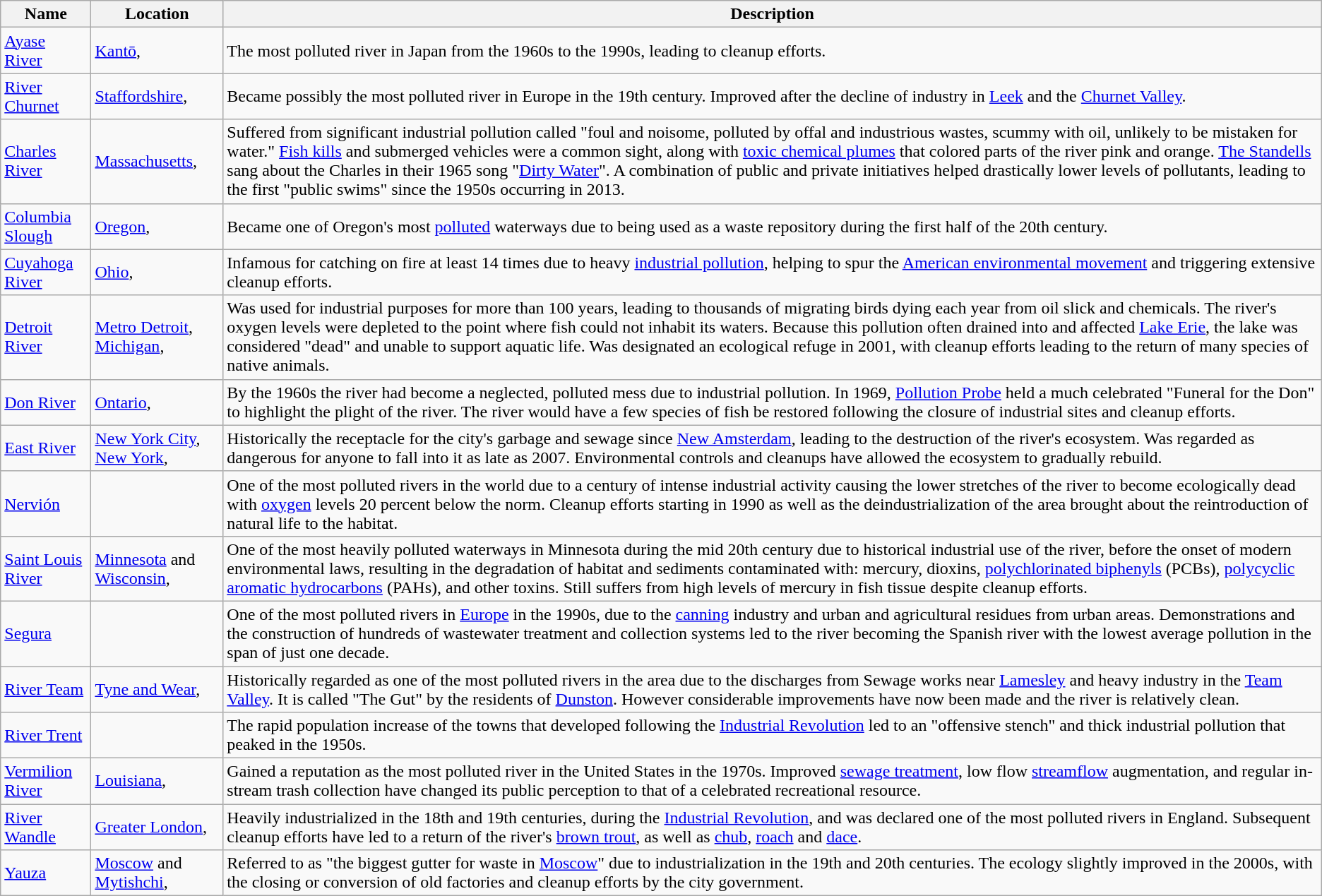<table class="wikitable sortable">
<tr>
<th>Name</th>
<th>Location</th>
<th>Description</th>
</tr>
<tr>
<td><a href='#'>Ayase River</a></td>
<td><a href='#'>Kantō</a>, </td>
<td>The most polluted river in Japan from the 1960s to the 1990s, leading to cleanup efforts.</td>
</tr>
<tr>
<td><a href='#'>River Churnet</a></td>
<td><a href='#'>Staffordshire</a>, </td>
<td>Became possibly the most polluted river in Europe in the 19th century. Improved after the decline of industry in <a href='#'>Leek</a> and the <a href='#'>Churnet Valley</a>.</td>
</tr>
<tr>
<td><a href='#'>Charles River</a></td>
<td><a href='#'>Massachusetts</a>, </td>
<td>Suffered from significant industrial pollution called "foul and noisome, polluted by offal and industrious wastes, scummy with oil, unlikely to be mistaken for water." <a href='#'>Fish kills</a> and submerged vehicles were a common sight, along with <a href='#'>toxic chemical plumes</a> that colored parts of the river pink and orange. <a href='#'>The Standells</a> sang about the Charles in their 1965 song "<a href='#'>Dirty Water</a>". A combination of public and private initiatives helped drastically lower levels of pollutants, leading to the first "public swims" since the 1950s occurring in 2013.</td>
</tr>
<tr>
<td><a href='#'>Columbia Slough</a></td>
<td><a href='#'>Oregon</a>, </td>
<td>Became one of Oregon's most <a href='#'>polluted</a> waterways due to being used as a waste repository during the first half of the 20th century.</td>
</tr>
<tr>
<td><a href='#'>Cuyahoga River</a></td>
<td><a href='#'>Ohio</a>, </td>
<td>Infamous for catching on fire at least 14 times due to heavy <a href='#'>industrial pollution</a>, helping to spur the <a href='#'>American environmental movement</a> and triggering extensive cleanup efforts.</td>
</tr>
<tr>
<td><a href='#'>Detroit River</a></td>
<td><a href='#'>Metro Detroit</a>, <a href='#'>Michigan</a>, </td>
<td>Was used for industrial purposes for more than 100 years, leading to thousands of migrating birds dying each year from oil slick and chemicals. The river's oxygen levels were depleted to the point where fish could not inhabit its waters. Because this pollution often drained into and affected <a href='#'>Lake Erie</a>, the lake was considered "dead" and unable to support aquatic life. Was designated an ecological refuge in 2001, with cleanup efforts leading to the return of many species of native animals.</td>
</tr>
<tr>
<td><a href='#'>Don River</a></td>
<td><a href='#'>Ontario</a>, </td>
<td>By the 1960s the river had become a neglected, polluted mess due to industrial pollution. In 1969, <a href='#'>Pollution Probe</a> held a much celebrated "Funeral for the Don" to highlight the plight of the river. The river would have a few species of fish be restored following the closure of industrial sites and cleanup efforts.</td>
</tr>
<tr>
<td><a href='#'>East River</a></td>
<td><a href='#'>New York City</a>, <a href='#'>New York</a>, </td>
<td>Historically the receptacle for the city's garbage and sewage since <a href='#'>New Amsterdam</a>, leading to the destruction of the river's ecosystem. Was regarded as dangerous for anyone to fall into it as late as 2007. Environmental controls and cleanups have allowed the ecosystem to gradually rebuild.</td>
</tr>
<tr>
<td><a href='#'>Nervión</a></td>
<td></td>
<td>One of the most polluted rivers in the world due to a century of intense industrial activity causing the lower stretches of the river to become ecologically dead with <a href='#'>oxygen</a> levels 20 percent below the norm. Cleanup efforts starting in 1990 as well as the deindustrialization of the area brought about the reintroduction of natural life to the habitat.</td>
</tr>
<tr>
<td><a href='#'>Saint Louis River</a></td>
<td><a href='#'>Minnesota</a> and <a href='#'>Wisconsin</a>, </td>
<td>One of the most heavily polluted waterways in Minnesota during the mid 20th century due to historical industrial use of the river, before the onset of modern environmental laws, resulting in the degradation of habitat and sediments contaminated with: mercury, dioxins, <a href='#'>polychlorinated biphenyls</a> (PCBs), <a href='#'>polycyclic aromatic hydrocarbons</a> (PAHs), and other toxins. Still suffers from high levels of mercury in fish tissue despite cleanup efforts.</td>
</tr>
<tr>
<td><a href='#'>Segura</a></td>
<td></td>
<td>One of the most polluted rivers in <a href='#'>Europe</a> in the 1990s, due to the <a href='#'>canning</a> industry and urban and agricultural residues from urban areas. Demonstrations and the construction of hundreds of wastewater treatment and collection systems led to the river becoming the Spanish river with the lowest average pollution in the span of just one decade.</td>
</tr>
<tr>
<td><a href='#'>River Team</a></td>
<td><a href='#'>Tyne and Wear</a>, </td>
<td>Historically regarded as one of the most polluted rivers in the area due to the discharges from Sewage works near <a href='#'>Lamesley</a> and heavy industry in the <a href='#'>Team Valley</a>. It is called "The Gut" by the residents of <a href='#'>Dunston</a>. However considerable improvements have now been made and the river is relatively clean.</td>
</tr>
<tr>
<td><a href='#'>River Trent</a></td>
<td></td>
<td>The rapid population increase of the towns that developed following the <a href='#'>Industrial Revolution</a> led to an "offensive stench" and thick industrial pollution that peaked in the 1950s.</td>
</tr>
<tr>
<td><a href='#'>Vermilion River</a></td>
<td><a href='#'>Louisiana</a>, </td>
<td>Gained a reputation as the most polluted river in the United States in the 1970s. Improved <a href='#'>sewage treatment</a>, low flow <a href='#'>streamflow</a> augmentation, and regular in-stream trash collection have changed its public perception to that of a celebrated recreational resource.</td>
</tr>
<tr>
<td><a href='#'>River Wandle</a></td>
<td><a href='#'>Greater London</a>, </td>
<td>Heavily industrialized in the 18th and 19th centuries, during the <a href='#'>Industrial Revolution</a>, and was declared one of the most polluted rivers in England. Subsequent cleanup efforts have led to a return of the river's <a href='#'>brown trout</a>, as well as <a href='#'>chub</a>, <a href='#'>roach</a> and <a href='#'>dace</a>.</td>
</tr>
<tr>
<td><a href='#'>Yauza</a></td>
<td><a href='#'>Moscow</a> and <a href='#'>Mytishchi</a>, </td>
<td>Referred to as "the biggest gutter for waste in <a href='#'>Moscow</a>" due to industrialization in the 19th and 20th centuries. The ecology slightly improved in the 2000s, with the closing or conversion of old factories and cleanup efforts by the city government.</td>
</tr>
</table>
